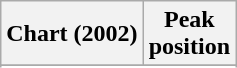<table class="wikitable sortable plainrowheaders" style="text-align:center">
<tr>
<th scope="col">Chart (2002)</th>
<th scope="col">Peak<br> position</th>
</tr>
<tr>
</tr>
<tr>
</tr>
<tr>
</tr>
<tr>
</tr>
</table>
